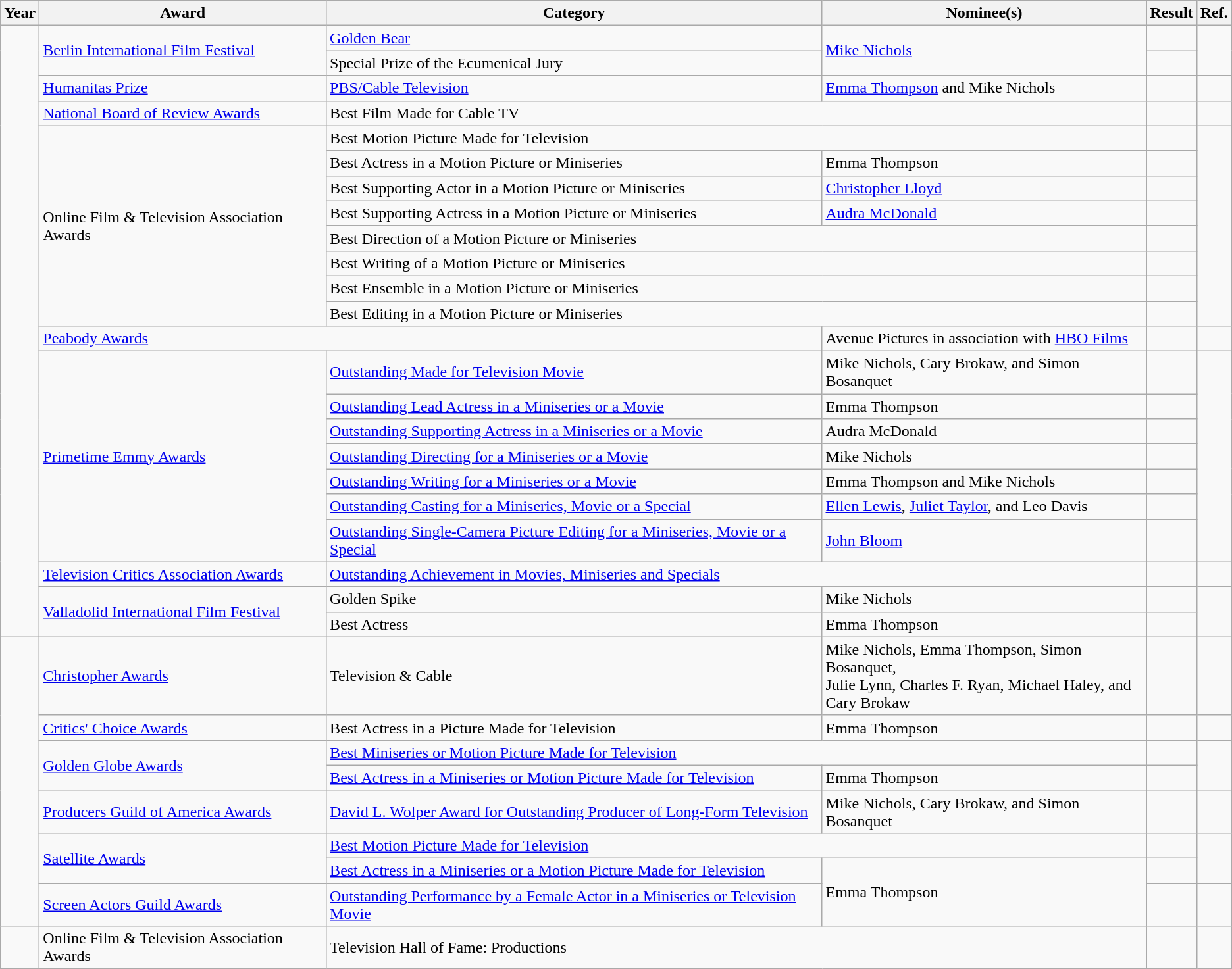<table class="wikitable plainrowheaders">
<tr>
<th>Year</th>
<th>Award</th>
<th>Category</th>
<th>Nominee(s)</th>
<th>Result</th>
<th>Ref.</th>
</tr>
<tr>
<td rowspan="23"></td>
<td rowspan="2"><a href='#'>Berlin International Film Festival</a></td>
<td><a href='#'>Golden Bear</a></td>
<td rowspan="2"><a href='#'>Mike Nichols</a></td>
<td></td>
<td align="center" rowspan="2"></td>
</tr>
<tr>
<td>Special Prize of the Ecumenical Jury</td>
<td></td>
</tr>
<tr>
<td><a href='#'>Humanitas Prize</a></td>
<td><a href='#'>PBS/Cable Television</a></td>
<td><a href='#'>Emma Thompson</a> and Mike Nichols</td>
<td></td>
<td align="center"></td>
</tr>
<tr>
<td><a href='#'>National Board of Review Awards</a></td>
<td colspan="2">Best Film Made for Cable TV</td>
<td></td>
<td align="center"></td>
</tr>
<tr>
<td rowspan="8">Online Film & Television Association Awards</td>
<td colspan="2">Best Motion Picture Made for Television</td>
<td></td>
<td align="center" rowspan="8"></td>
</tr>
<tr>
<td>Best Actress in a Motion Picture or Miniseries</td>
<td>Emma Thompson</td>
<td></td>
</tr>
<tr>
<td>Best Supporting Actor in a Motion Picture or Miniseries</td>
<td><a href='#'>Christopher Lloyd</a></td>
<td></td>
</tr>
<tr>
<td>Best Supporting Actress in a Motion Picture or Miniseries</td>
<td><a href='#'>Audra McDonald</a></td>
<td></td>
</tr>
<tr>
<td colspan="2">Best Direction of a Motion Picture or Miniseries</td>
<td></td>
</tr>
<tr>
<td colspan="2">Best Writing of a Motion Picture or Miniseries</td>
<td></td>
</tr>
<tr>
<td colspan="2">Best Ensemble in a Motion Picture or Miniseries</td>
<td></td>
</tr>
<tr>
<td colspan="2">Best Editing in a Motion Picture or Miniseries</td>
<td></td>
</tr>
<tr>
<td colspan="2"><a href='#'>Peabody Awards</a></td>
<td>Avenue Pictures in association with <a href='#'>HBO Films</a></td>
<td></td>
<td align="center"></td>
</tr>
<tr>
<td rowspan="7"><a href='#'>Primetime Emmy Awards</a></td>
<td><a href='#'>Outstanding Made for Television Movie</a></td>
<td>Mike Nichols, Cary Brokaw, and Simon Bosanquet</td>
<td></td>
<td align="center" rowspan="7"></td>
</tr>
<tr>
<td><a href='#'>Outstanding Lead Actress in a Miniseries or a Movie</a></td>
<td>Emma Thompson</td>
<td></td>
</tr>
<tr>
<td><a href='#'>Outstanding Supporting Actress in a Miniseries or a Movie</a></td>
<td>Audra McDonald</td>
<td></td>
</tr>
<tr>
<td><a href='#'>Outstanding Directing for a Miniseries or a Movie</a></td>
<td>Mike Nichols</td>
<td></td>
</tr>
<tr>
<td><a href='#'>Outstanding Writing for a Miniseries or a Movie</a></td>
<td>Emma Thompson and Mike Nichols</td>
<td></td>
</tr>
<tr>
<td><a href='#'>Outstanding Casting for a Miniseries, Movie or a Special</a></td>
<td><a href='#'>Ellen Lewis</a>, <a href='#'>Juliet Taylor</a>, and Leo Davis</td>
<td></td>
</tr>
<tr>
<td><a href='#'>Outstanding Single-Camera Picture Editing for a Miniseries, Movie or a Special</a></td>
<td><a href='#'>John Bloom</a></td>
<td></td>
</tr>
<tr>
<td><a href='#'>Television Critics Association Awards</a></td>
<td colspan="2"><a href='#'>Outstanding Achievement in Movies, Miniseries and Specials</a></td>
<td></td>
<td align="center"></td>
</tr>
<tr>
<td rowspan="2"><a href='#'>Valladolid International Film Festival</a></td>
<td>Golden Spike</td>
<td>Mike Nichols</td>
<td></td>
<td align="center" rowspan="2"></td>
</tr>
<tr>
<td>Best Actress</td>
<td>Emma Thompson</td>
<td></td>
</tr>
<tr>
<td rowspan="8"></td>
<td><a href='#'>Christopher Awards</a></td>
<td>Television & Cable</td>
<td>Mike Nichols, Emma Thompson, Simon Bosanquet, <br> Julie Lynn, Charles F. Ryan, Michael Haley, and <br> Cary Brokaw</td>
<td></td>
<td align="center"></td>
</tr>
<tr>
<td><a href='#'>Critics' Choice Awards</a></td>
<td>Best Actress in a Picture Made for Television</td>
<td>Emma Thompson</td>
<td></td>
<td align="center"></td>
</tr>
<tr>
<td rowspan="2"><a href='#'>Golden Globe Awards</a></td>
<td colspan="2"><a href='#'>Best Miniseries or Motion Picture Made for Television</a></td>
<td></td>
<td align="center" rowspan="2"></td>
</tr>
<tr>
<td><a href='#'>Best Actress in a Miniseries or Motion Picture Made for Television</a></td>
<td>Emma Thompson</td>
<td></td>
</tr>
<tr>
<td><a href='#'>Producers Guild of America Awards</a></td>
<td><a href='#'>David L. Wolper Award for Outstanding Producer of Long-Form Television</a></td>
<td>Mike Nichols, Cary Brokaw, and Simon Bosanquet</td>
<td></td>
<td align="center"></td>
</tr>
<tr>
<td rowspan="2"><a href='#'>Satellite Awards</a></td>
<td colspan="2"><a href='#'>Best Motion Picture Made for Television</a></td>
<td></td>
<td align="center" rowspan="2"></td>
</tr>
<tr>
<td><a href='#'>Best Actress in a Miniseries or a Motion Picture Made for Television</a></td>
<td rowspan="2">Emma Thompson</td>
<td></td>
</tr>
<tr>
<td><a href='#'>Screen Actors Guild Awards</a></td>
<td><a href='#'>Outstanding Performance by a Female Actor in a Miniseries or Television Movie</a></td>
<td></td>
<td align="center"></td>
</tr>
<tr>
<td></td>
<td>Online Film & Television Association Awards</td>
<td colspan="2">Television Hall of Fame: Productions</td>
<td></td>
<td align="center"></td>
</tr>
</table>
